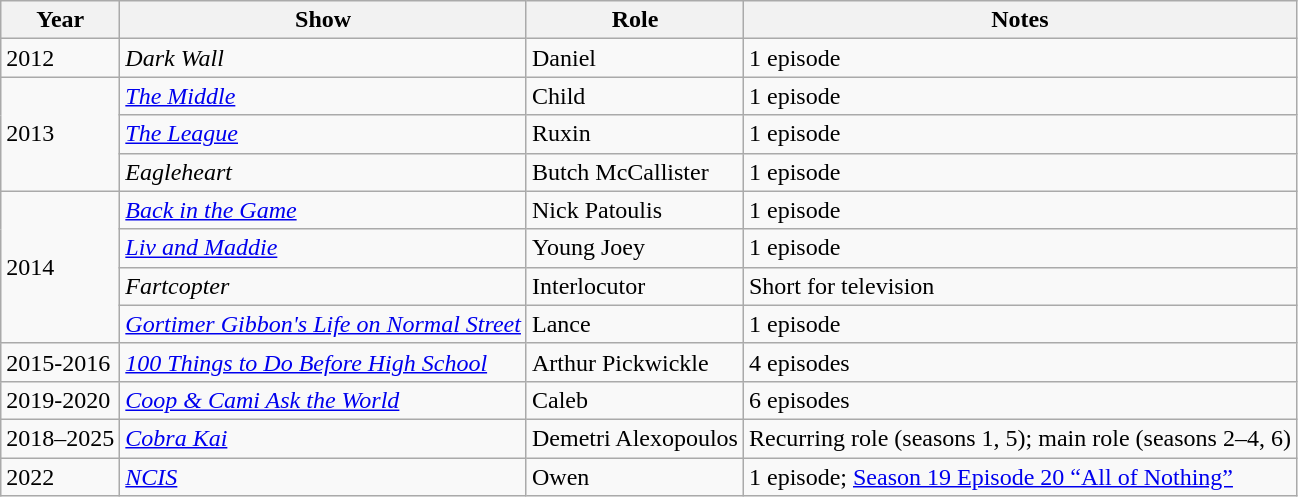<table class="wikitable">
<tr>
<th>Year</th>
<th>Show</th>
<th>Role</th>
<th>Notes</th>
</tr>
<tr>
<td>2012</td>
<td><em>Dark Wall</em></td>
<td>Daniel</td>
<td>1 episode</td>
</tr>
<tr>
<td rowspan="3">2013</td>
<td><em><a href='#'>The Middle</a></em></td>
<td>Child</td>
<td>1 episode</td>
</tr>
<tr>
<td><em><a href='#'>The League</a></em></td>
<td>Ruxin</td>
<td>1 episode</td>
</tr>
<tr>
<td><em>Eagleheart</em></td>
<td>Butch McCallister</td>
<td>1 episode</td>
</tr>
<tr>
<td rowspan="4">2014</td>
<td><em><a href='#'>Back in the Game</a></em></td>
<td>Nick Patoulis</td>
<td>1 episode</td>
</tr>
<tr>
<td><em><a href='#'>Liv and Maddie</a></em></td>
<td>Young Joey</td>
<td>1 episode</td>
</tr>
<tr>
<td><em>Fartcopter</em></td>
<td>Interlocutor</td>
<td>Short for television</td>
</tr>
<tr>
<td><em><a href='#'>Gortimer Gibbon's Life on Normal Street</a></em></td>
<td>Lance</td>
<td>1 episode</td>
</tr>
<tr>
<td>2015-2016</td>
<td><em><a href='#'>100 Things to Do Before High School</a></em></td>
<td>Arthur Pickwickle</td>
<td>4 episodes</td>
</tr>
<tr>
<td>2019-2020</td>
<td><em><a href='#'>Coop & Cami Ask the World</a></em></td>
<td>Caleb</td>
<td>6 episodes</td>
</tr>
<tr>
<td>2018–2025</td>
<td><em><a href='#'>Cobra Kai</a></em></td>
<td>Demetri Alexopoulos</td>
<td>Recurring role (seasons 1, 5); main role (seasons 2–4, 6)</td>
</tr>
<tr>
<td>2022</td>
<td><em><a href='#'>NCIS</a></em></td>
<td>Owen</td>
<td>1 episode; <a href='#'>Season 19 Episode 20 “All of Nothing”</a></td>
</tr>
</table>
